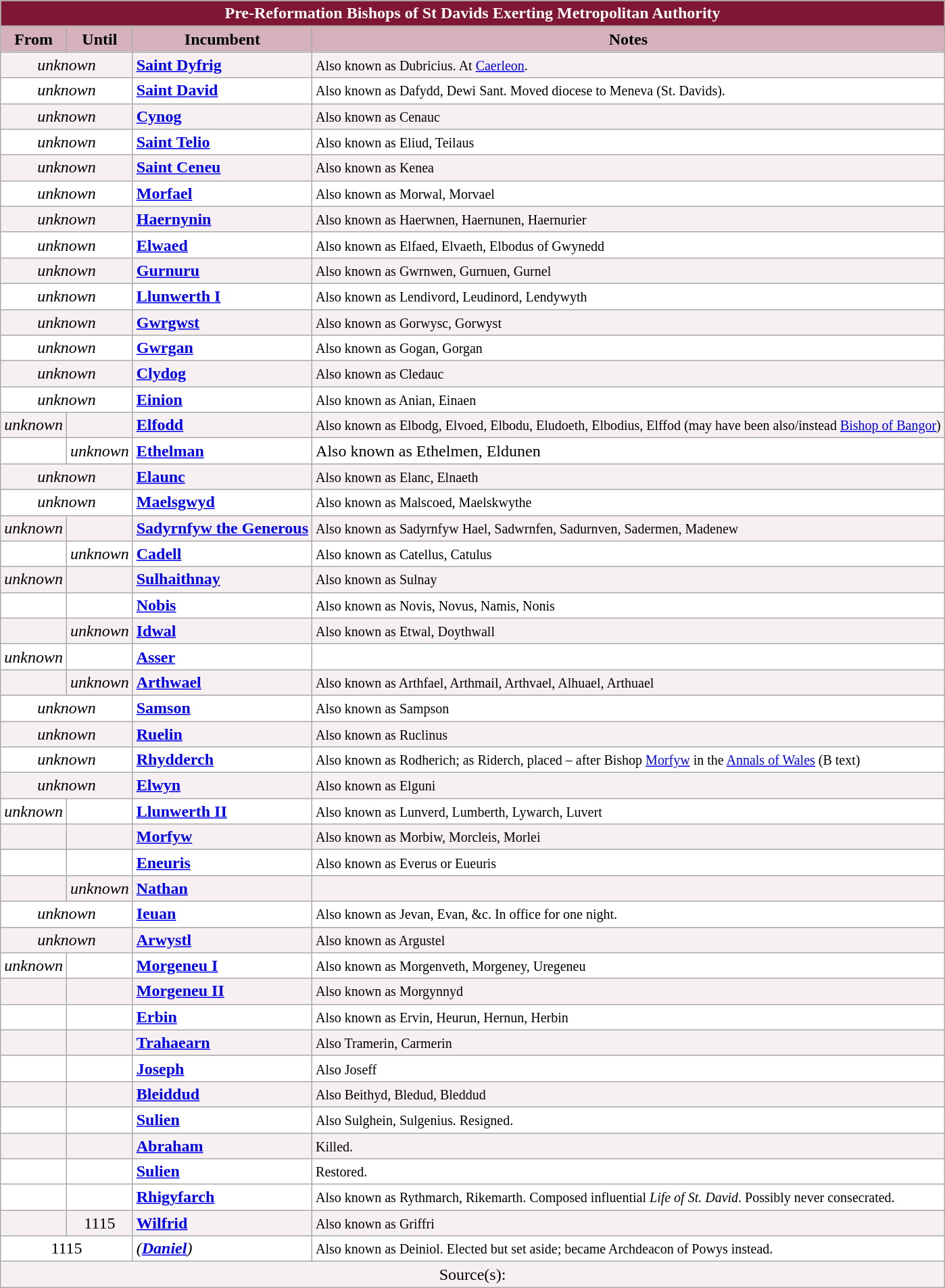<table class="wikitable" style= border="1" cellpadding="2">
<tr>
<th colspan="4" style="background-color: #7F1734; color: white;">Pre-Reformation Bishops of St Davids Exerting Metropolitan Authority</th>
</tr>
<tr valign=center>
<th style="background-color:#D4B1BB">From</th>
<th style="background-color:#D4B1BB">Until</th>
<th style="background-color:#D4B1BB">Incumbent</th>
<th style="background-color:#D4B1BB">Notes</th>
</tr>
<tr valign=top bgcolor="#F7F0F2">
<td colspan=2 align=center><em>unknown</em></td>
<td><strong><a href='#'>Saint Dyfrig</a></strong></td>
<td><small>Also known as Dubricius. At <a href='#'>Caerleon</a>.</small></td>
</tr>
<tr valign=top bgcolor="white">
<td colspan=2 align=center><em>unknown</em></td>
<td><strong><a href='#'>Saint David</a></strong></td>
<td><small>Also known as Dafydd, Dewi Sant. Moved diocese to Meneva (St. Davids).</small></td>
</tr>
<tr valign=top bgcolor="#F7F0F2">
<td colspan=2 align=center><em>unknown</em></td>
<td><strong><a href='#'>Cynog</a></strong></td>
<td><small>Also known as Cenauc</small></td>
</tr>
<tr valign=top bgcolor="white">
<td colspan=2 align=center><em>unknown</em></td>
<td><strong><a href='#'>Saint Telio</a></strong></td>
<td><small>Also known as Eliud, Teilaus</small></td>
</tr>
<tr valign=top bgcolor="#F7F0F2">
<td colspan=2 align=center><em>unknown</em></td>
<td><strong><a href='#'>Saint Ceneu</a></strong></td>
<td><small>Also known as Kenea</small></td>
</tr>
<tr valign=top bgcolor="white">
<td colspan=2 align=center><em>unknown</em></td>
<td><strong><a href='#'>Morfael</a></strong></td>
<td><small>Also known as Morwal, Morvael</small></td>
</tr>
<tr valign=top bgcolor="#F7F0F2">
<td colspan=2 align=center><em>unknown</em></td>
<td><strong><a href='#'>Haernynin</a></strong></td>
<td><small>Also known as Haerwnen, Haernunen, Haernurier</small></td>
</tr>
<tr valign=top bgcolor="white">
<td colspan=2 align=center><em>unknown</em></td>
<td><strong><a href='#'>Elwaed</a></strong></td>
<td><small>Also known as Elfaed, Elvaeth, Elbodus of Gwynedd</small></td>
</tr>
<tr valign=top bgcolor="#F7F0F2">
<td colspan=2 align=center><em>unknown</em></td>
<td><strong><a href='#'>Gurnuru</a></strong></td>
<td><small>Also known as Gwrnwen, Gurnuen, Gurnel</small></td>
</tr>
<tr valign=top bgcolor="white">
<td colspan=2 align=center><em>unknown</em></td>
<td><strong><a href='#'>Llunwerth I</a></strong></td>
<td><small>Also known as Lendivord, Leudinord, Lendywyth</small></td>
</tr>
<tr valign=top bgcolor="#F7F0F2">
<td colspan=2 align=center><em>unknown</em></td>
<td><strong><a href='#'>Gwrgwst</a></strong></td>
<td><small>Also known as Gorwysc, Gorwyst</small></td>
</tr>
<tr valign=top bgcolor="white">
<td colspan=2 align=center><em>unknown</em></td>
<td><strong><a href='#'>Gwrgan</a></strong></td>
<td><small>Also known as Gogan, Gorgan</small></td>
</tr>
<tr valign=top bgcolor="#F7F0F2">
<td colspan=2 align=center><em>unknown</em></td>
<td><strong><a href='#'>Clydog</a></strong></td>
<td><small>Also known as Cledauc</small></td>
</tr>
<tr valign=top bgcolor="white">
<td colspan=2 align=center><em>unknown</em></td>
<td><strong><a href='#'>Einion</a></strong></td>
<td><small>Also known as Anian, Einaen</small></td>
</tr>
<tr valign=top bgcolor="#F7F0F2">
<td align=center><em>unknown</em></td>
<td align=center></td>
<td><strong><a href='#'>Elfodd</a></strong></td>
<td><small>Also known as Elbodg, Elvoed, Elbodu, Eludoeth, Elbodius, Elffod (may have been also/instead <a href='#'>Bishop of Bangor</a>)</small></td>
</tr>
<tr valign=top bgcolor="white">
<td align=center></td>
<td align=center><em>unknown</em></td>
<td><strong><a href='#'>Ethelman</a></strong></td>
<td>Also known as Ethelmen, Eldunen</td>
</tr>
<tr valign=top bgcolor="#F7F0F2">
<td colspan=2 align=center><em>unknown</em></td>
<td><strong><a href='#'>Elaunc</a></strong></td>
<td><small>Also known as Elanc, Elnaeth</small></td>
</tr>
<tr valign=top bgcolor="white">
<td colspan=2 align=center><em>unknown</em></td>
<td><strong><a href='#'>Maelsgwyd</a></strong></td>
<td><small>Also known as Malscoed, Maelskwythe</small></td>
</tr>
<tr valign=top bgcolor="#F7F0F2">
<td align=center><em>unknown</em></td>
<td align=center></td>
<td><strong><a href='#'>Sadyrnfyw the Generous</a></strong></td>
<td><small>Also known as Sadyrnfyw Hael, Sadwrnfen, Sadurnven, Sadermen, Madenew</small></td>
</tr>
<tr valign=top bgcolor="white">
<td align=center></td>
<td align=center><em>unknown</em></td>
<td><strong><a href='#'>Cadell</a></strong></td>
<td><small>Also known as Catellus, Catulus</small></td>
</tr>
<tr valign=top bgcolor="#F7F0F2">
<td align=center><em>unknown</em></td>
<td align=center></td>
<td><strong><a href='#'>Sulhaithnay</a></strong></td>
<td><small>Also known as Sulnay</small></td>
</tr>
<tr valign=top bgcolor="white">
<td align=center></td>
<td align=center></td>
<td><strong><a href='#'>Nobis</a></strong></td>
<td><small>Also known as Novis, Novus, Namis, Nonis</small></td>
</tr>
<tr valign=top bgcolor="#F7F0F2">
<td align=center></td>
<td align=center><em>unknown</em></td>
<td><strong><a href='#'>Idwal</a></strong></td>
<td><small>Also known as Etwal, Doythwall</small></td>
</tr>
<tr valign=top bgcolor="white">
<td align=center><em>unknown</em></td>
<td align=center></td>
<td><strong><a href='#'>Asser</a></strong></td>
<td><small></small></td>
</tr>
<tr valign=top bgcolor="#F7F0F2">
<td align=center></td>
<td align=center><em>unknown</em></td>
<td><strong><a href='#'>Arthwael</a></strong></td>
<td><small>Also known as Arthfael, Arthmail, Arthvael, Alhuael, Arthuael</small></td>
</tr>
<tr valign=top bgcolor="white">
<td colspan=2 align=center><em>unknown</em></td>
<td><strong><a href='#'>Samson</a></strong></td>
<td><small>Also known as Sampson</small></td>
</tr>
<tr valign=top bgcolor="#F7F0F2">
<td colspan=2 align=center><em>unknown</em></td>
<td><strong><a href='#'>Ruelin</a></strong></td>
<td><small>Also known as Ruclinus</small></td>
</tr>
<tr valign=top bgcolor="white">
<td colspan=2 align=center><em>unknown</em></td>
<td><strong><a href='#'>Rhydderch</a></strong></td>
<td><small>Also known as Rodherich; as Riderch, placed – after Bishop <a href='#'>Morfyw</a> in the <a href='#'>Annals of Wales</a> (B text)</small></td>
</tr>
<tr valign=top bgcolor="#F7F0F2">
<td colspan=2 align=center><em>unknown</em></td>
<td><strong><a href='#'>Elwyn</a></strong></td>
<td><small>Also known as Elguni</small></td>
</tr>
<tr valign=top bgcolor="white">
<td align=center><em>unknown</em></td>
<td align=center></td>
<td><strong><a href='#'>Llunwerth II</a></strong></td>
<td><small>Also known as Lunverd, Lumberth, Lywarch, Luvert</small></td>
</tr>
<tr valign=top bgcolor="#F7F0F2">
<td align=center></td>
<td align=center></td>
<td><strong><a href='#'>Morfyw</a></strong></td>
<td><small>Also known as Morbiw, Morcleis, Morlei</small></td>
</tr>
<tr valign=top bgcolor="white">
<td align=center></td>
<td align=center></td>
<td><strong><a href='#'>Eneuris</a></strong></td>
<td><small>Also known as Everus or Eueuris</small></td>
</tr>
<tr valign=top bgcolor="#F7F0F2">
<td align=center></td>
<td align=center><em>unknown</em></td>
<td><strong><a href='#'>Nathan</a></strong></td>
<td><small></small></td>
</tr>
<tr valign=top bgcolor="white">
<td colspan=2 align=center><em>unknown</em></td>
<td><strong><a href='#'>Ieuan</a></strong></td>
<td><small>Also known as Jevan, Evan, &c. In office for one night.</small></td>
</tr>
<tr valign=top bgcolor="#F7F0F2">
<td colspan=2 align=center><em>unknown</em></td>
<td><strong><a href='#'>Arwystl</a></strong></td>
<td><small>Also known as Argustel</small></td>
</tr>
<tr valign=top bgcolor="white">
<td align=center><em>unknown</em></td>
<td align=center></td>
<td><strong><a href='#'>Morgeneu I</a></strong></td>
<td><small>Also known as Morgenveth, Morgeney, Uregeneu</small></td>
</tr>
<tr valign=top bgcolor="#F7F0F2">
<td align=center></td>
<td align=center></td>
<td><strong><a href='#'>Morgeneu II</a></strong></td>
<td><small>Also known as Morgynnyd</small></td>
</tr>
<tr valign=top bgcolor="white">
<td align=center></td>
<td align=center></td>
<td><strong><a href='#'>Erbin</a></strong></td>
<td><small>Also known as Ervin, Heurun, Hernun, Herbin</small></td>
</tr>
<tr valign=top bgcolor="#F7F0F2">
<td align=center></td>
<td align=center></td>
<td><strong><a href='#'>Trahaearn</a></strong></td>
<td><small>Also Tramerin, Carmerin</small></td>
</tr>
<tr valign=top bgcolor="white">
<td align=center></td>
<td align=center></td>
<td><strong><a href='#'>Joseph</a></strong></td>
<td><small>Also Joseff</small></td>
</tr>
<tr valign=top bgcolor="#F7F0F2">
<td align=center></td>
<td align=center></td>
<td><strong><a href='#'>Bleiddud</a></strong></td>
<td><small>Also Beithyd, Bledud, Bleddud</small></td>
</tr>
<tr valign=top bgcolor="white">
<td align=center></td>
<td align=center></td>
<td><strong><a href='#'>Sulien</a></strong></td>
<td><small>Also Sulghein, Sulgenius. Resigned.</small></td>
</tr>
<tr valign=top bgcolor="#F7F0F2">
<td align=center></td>
<td align=center></td>
<td><strong><a href='#'>Abraham</a></strong></td>
<td><small>Killed.</small></td>
</tr>
<tr valign=top bgcolor="white">
<td align=center></td>
<td align=center></td>
<td><strong><a href='#'>Sulien</a></strong></td>
<td><small>Restored.</small></td>
</tr>
<tr valign=top bgcolor="white">
<td align=center></td>
<td align=center></td>
<td><strong><a href='#'>Rhigyfarch</a></strong></td>
<td><small>Also known as Rythmarch, Rikemarth. Composed influential <em>Life of St. David</em>. Possibly never consecrated.</small></td>
</tr>
<tr valign=top bgcolor="#F7F0F2">
<td align=center></td>
<td align=center>1115</td>
<td><strong><a href='#'>Wilfrid</a></strong></td>
<td><small>Also known as Griffri</small></td>
</tr>
<tr valign=top bgcolor="white">
<td colspan=2 align=center>1115</td>
<td><em>(<strong><a href='#'>Daniel</a></strong>)</em></td>
<td><small>Also known as Deiniol. Elected but set aside; became Archdeacon of Powys instead.</small></td>
</tr>
<tr valign=top bgcolor="#F7F0F2">
<td align=center colspan="4">Source(s):</td>
</tr>
</table>
